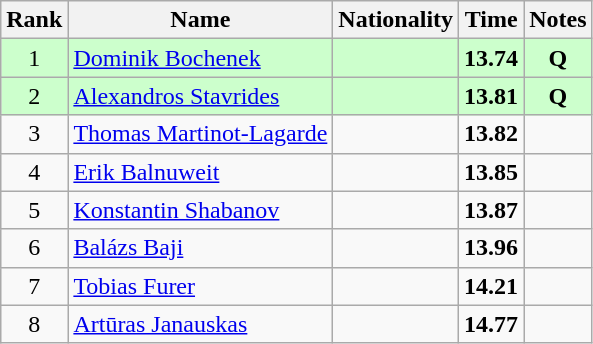<table class="wikitable sortable" style="text-align:center">
<tr>
<th>Rank</th>
<th>Name</th>
<th>Nationality</th>
<th>Time</th>
<th>Notes</th>
</tr>
<tr bgcolor=ccffcc>
<td>1</td>
<td align=left><a href='#'>Dominik Bochenek</a></td>
<td align=left></td>
<td><strong>13.74</strong></td>
<td><strong>Q</strong></td>
</tr>
<tr bgcolor=ccffcc>
<td>2</td>
<td align=left><a href='#'>Alexandros Stavrides</a></td>
<td align=left></td>
<td><strong>13.81</strong></td>
<td><strong>Q</strong></td>
</tr>
<tr>
<td>3</td>
<td align=left><a href='#'>Thomas Martinot-Lagarde</a></td>
<td align=left></td>
<td><strong>13.82</strong></td>
<td></td>
</tr>
<tr>
<td>4</td>
<td align=left><a href='#'>Erik Balnuweit</a></td>
<td align=left></td>
<td><strong>13.85</strong></td>
<td></td>
</tr>
<tr>
<td>5</td>
<td align=left><a href='#'>Konstantin Shabanov</a></td>
<td align=left></td>
<td><strong>13.87</strong></td>
<td></td>
</tr>
<tr>
<td>6</td>
<td align=left><a href='#'>Balázs Baji</a></td>
<td align=left></td>
<td><strong>13.96</strong></td>
<td></td>
</tr>
<tr>
<td>7</td>
<td align=left><a href='#'>Tobias Furer</a></td>
<td align=left></td>
<td><strong>14.21</strong></td>
<td></td>
</tr>
<tr>
<td>8</td>
<td align=left><a href='#'>Artūras Janauskas</a></td>
<td align=left></td>
<td><strong>14.77</strong></td>
<td></td>
</tr>
</table>
